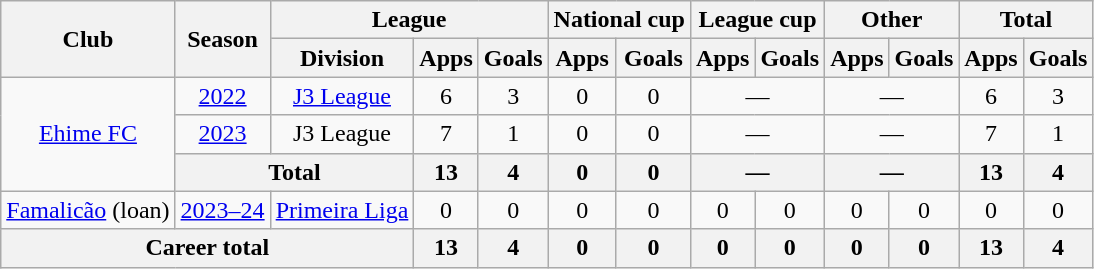<table class="wikitable" style="text-align: center">
<tr>
<th rowspan="2">Club</th>
<th rowspan="2">Season</th>
<th colspan="3">League</th>
<th colspan="2">National cup</th>
<th colspan="2">League cup</th>
<th colspan="2">Other</th>
<th colspan="2">Total</th>
</tr>
<tr>
<th>Division</th>
<th>Apps</th>
<th>Goals</th>
<th>Apps</th>
<th>Goals</th>
<th>Apps</th>
<th>Goals</th>
<th>Apps</th>
<th>Goals</th>
<th>Apps</th>
<th>Goals</th>
</tr>
<tr>
<td rowspan="3"><a href='#'>Ehime FC</a></td>
<td><a href='#'>2022</a></td>
<td><a href='#'>J3 League</a></td>
<td>6</td>
<td>3</td>
<td>0</td>
<td>0</td>
<td colspan="2">—</td>
<td colspan="2">—</td>
<td>6</td>
<td>3</td>
</tr>
<tr>
<td><a href='#'>2023</a></td>
<td>J3 League</td>
<td>7</td>
<td>1</td>
<td>0</td>
<td>0</td>
<td colspan="2">—</td>
<td colspan="2">—</td>
<td>7</td>
<td>1</td>
</tr>
<tr>
<th colspan="2">Total</th>
<th>13</th>
<th>4</th>
<th>0</th>
<th>0</th>
<th colspan="2">—</th>
<th colspan="2">—</th>
<th>13</th>
<th>4</th>
</tr>
<tr>
<td><a href='#'>Famalicão</a> (loan)</td>
<td><a href='#'>2023–24</a></td>
<td><a href='#'>Primeira Liga</a></td>
<td>0</td>
<td>0</td>
<td>0</td>
<td>0</td>
<td>0</td>
<td>0</td>
<td>0</td>
<td>0</td>
<td>0</td>
<td>0</td>
</tr>
<tr>
<th colspan="3">Career total</th>
<th>13</th>
<th>4</th>
<th>0</th>
<th>0</th>
<th>0</th>
<th>0</th>
<th>0</th>
<th>0</th>
<th>13</th>
<th>4</th>
</tr>
</table>
